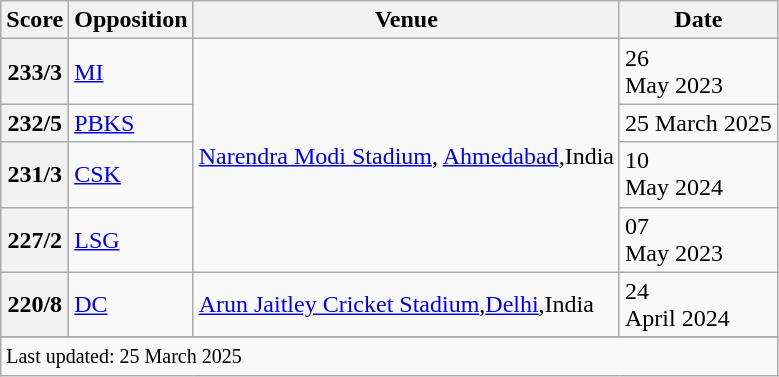<table class="wikitable">
<tr>
<th><strong>Score</strong></th>
<th><strong>Opposition</strong></th>
<th><strong>Venue</strong></th>
<th><strong>Date</strong></th>
</tr>
<tr>
<th>233/3</th>
<td><a href='#'>MI</a></td>
<td rowspan="4"><a href='#'>Narendra Modi Stadium</a>, <a href='#'>Ahmedabad</a>,India</td>
<td>26<br>May 2023</td>
</tr>
<tr>
<th>232/5</th>
<td><a href='#'>PBKS</a></td>
<td>25 March 2025</td>
</tr>
<tr>
<th>231/3</th>
<td><a href='#'>CSK</a></td>
<td>10<br>May 2024</td>
</tr>
<tr>
<th>227/2</th>
<td><a href='#'>LSG</a></td>
<td>07<br>May 2023</td>
</tr>
<tr>
<th>220/8</th>
<td><a href='#'>DC</a></td>
<td><a href='#'>Arun Jaitley Cricket Stadium</a>,<a href='#'>Delhi</a>,India</td>
<td>24<br>April 2024</td>
</tr>
<tr>
</tr>
<tr class=sortbottom>
<td colspan="4"><small>Last updated: 25 March 2025</small></td>
</tr>
</table>
